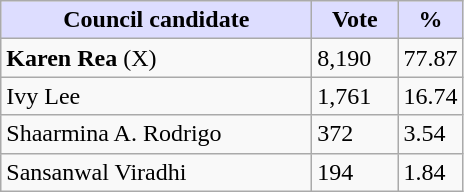<table class="wikitable">
<tr>
<th style="background:#ddf; width:200px;">Council candidate</th>
<th style="background:#ddf; width:50px;">Vote</th>
<th style="background:#ddf; width:30px;">%</th>
</tr>
<tr>
<td><strong>Karen Rea</strong> (X)</td>
<td>8,190</td>
<td>77.87</td>
</tr>
<tr>
<td>Ivy Lee</td>
<td>1,761</td>
<td>16.74</td>
</tr>
<tr>
<td>Shaarmina A. Rodrigo</td>
<td>372</td>
<td>3.54</td>
</tr>
<tr>
<td>Sansanwal Viradhi</td>
<td>194</td>
<td>1.84</td>
</tr>
</table>
